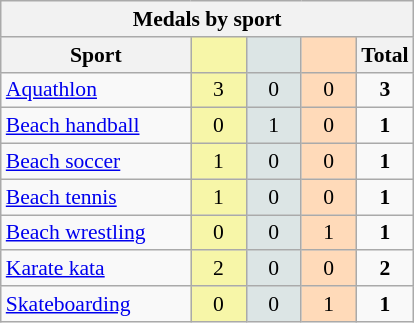<table class="wikitable" style="font-size:90%; text-align:center;">
<tr>
<th colspan="5">Medals by sport</th>
</tr>
<tr>
<th width="120">Sport</th>
<th scope="col" width="30" style="background:#F7F6A8;"></th>
<th scope="col" width="30" style="background:#DCE5E5;"></th>
<th scope="col" width="30" style="background:#FFDAB9;"></th>
<th width="30">Total</th>
</tr>
<tr>
<td align="left"><a href='#'>Aquathlon</a></td>
<td style="background:#F7F6A8;">3</td>
<td style="background:#DCE5E5;">0</td>
<td style="background:#FFDAB9;">0</td>
<td><strong>3</strong></td>
</tr>
<tr>
<td align="left"><a href='#'>Beach handball</a></td>
<td style="background:#F7F6A8;">0</td>
<td style="background:#DCE5E5;">1</td>
<td style="background:#FFDAB9;">0</td>
<td><strong>1</strong></td>
</tr>
<tr>
<td align="left"><a href='#'>Beach soccer</a></td>
<td style="background:#F7F6A8;">1</td>
<td style="background:#DCE5E5;">0</td>
<td style="background:#FFDAB9;">0</td>
<td><strong>1</strong></td>
</tr>
<tr>
<td align="left"><a href='#'>Beach tennis</a></td>
<td style="background:#F7F6A8;">1</td>
<td style="background:#DCE5E5;">0</td>
<td style="background:#FFDAB9;">0</td>
<td><strong>1</strong></td>
</tr>
<tr>
<td align="left"><a href='#'>Beach wrestling</a></td>
<td style="background:#F7F6A8;">0</td>
<td style="background:#DCE5E5;">0</td>
<td style="background:#FFDAB9;">1</td>
<td><strong>1</strong></td>
</tr>
<tr>
<td align="left"><a href='#'>Karate kata</a></td>
<td style="background:#F7F6A8;">2</td>
<td style="background:#DCE5E5;">0</td>
<td style="background:#FFDAB9;">0</td>
<td><strong>2</strong></td>
</tr>
<tr>
<td align="left"><a href='#'>Skateboarding</a></td>
<td style="background:#F7F6A8;">0</td>
<td style="background:#DCE5E5;">0</td>
<td style="background:#FFDAB9;">1</td>
<td><strong>1</strong></td>
</tr>
</table>
